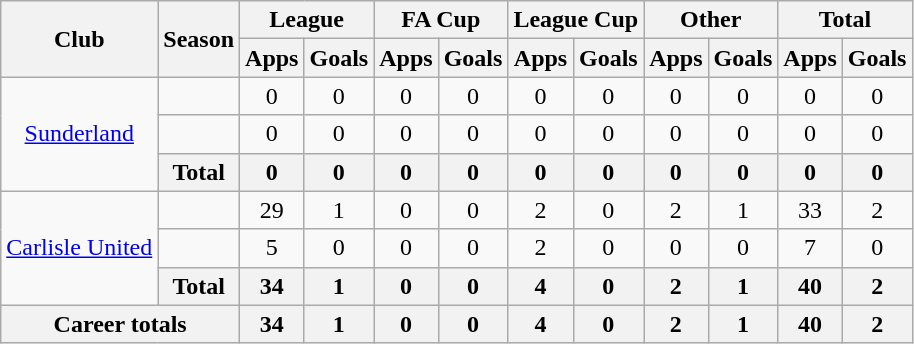<table class="wikitable" style="text-align: center;">
<tr>
<th rowspan="2">Club</th>
<th rowspan="2">Season</th>
<th colspan="2">League</th>
<th colspan="2">FA Cup</th>
<th colspan="2">League Cup</th>
<th colspan="2">Other</th>
<th colspan="2">Total</th>
</tr>
<tr>
<th>Apps</th>
<th>Goals</th>
<th>Apps</th>
<th>Goals</th>
<th>Apps</th>
<th>Goals</th>
<th>Apps</th>
<th>Goals</th>
<th>Apps</th>
<th>Goals</th>
</tr>
<tr>
<td rowspan="3" valign="center"><a href='#'>Sunderland</a></td>
<td></td>
<td>0</td>
<td>0</td>
<td>0</td>
<td>0</td>
<td>0</td>
<td>0</td>
<td>0</td>
<td>0</td>
<td>0</td>
<td>0</td>
</tr>
<tr>
<td></td>
<td>0</td>
<td>0</td>
<td>0</td>
<td>0</td>
<td>0</td>
<td>0</td>
<td>0</td>
<td>0</td>
<td>0</td>
<td>0</td>
</tr>
<tr>
<th>Total</th>
<th>0</th>
<th>0</th>
<th>0</th>
<th>0</th>
<th>0</th>
<th>0</th>
<th>0</th>
<th>0</th>
<th>0</th>
<th>0</th>
</tr>
<tr>
<td rowspan="3" valign="center"><a href='#'>Carlisle United</a></td>
<td></td>
<td>29</td>
<td>1</td>
<td>0</td>
<td>0</td>
<td>2</td>
<td>0</td>
<td>2</td>
<td>1</td>
<td>33</td>
<td>2</td>
</tr>
<tr>
<td></td>
<td>5</td>
<td>0</td>
<td>0</td>
<td>0</td>
<td>2</td>
<td>0</td>
<td>0</td>
<td>0</td>
<td>7</td>
<td>0</td>
</tr>
<tr>
<th>Total</th>
<th>34</th>
<th>1</th>
<th>0</th>
<th>0</th>
<th>4</th>
<th>0</th>
<th>2</th>
<th>1</th>
<th>40</th>
<th>2</th>
</tr>
<tr>
<th colspan="2">Career totals</th>
<th>34</th>
<th>1</th>
<th>0</th>
<th>0</th>
<th>4</th>
<th>0</th>
<th>2</th>
<th>1</th>
<th>40</th>
<th>2</th>
</tr>
</table>
